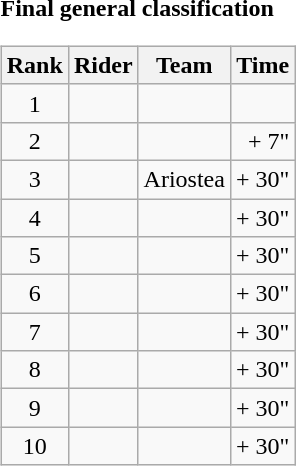<table>
<tr>
<td><strong>Final general classification</strong><br><table class="wikitable">
<tr>
<th scope="col">Rank</th>
<th scope="col">Rider</th>
<th scope="col">Team</th>
<th scope="col">Time</th>
</tr>
<tr>
<td style="text-align:center;">1</td>
<td></td>
<td></td>
<td style="text-align:right;"></td>
</tr>
<tr>
<td style="text-align:center;">2</td>
<td></td>
<td></td>
<td style="text-align:right;">+ 7"</td>
</tr>
<tr>
<td style="text-align:center;">3</td>
<td></td>
<td>Ariostea</td>
<td style="text-align:right;">+ 30"</td>
</tr>
<tr>
<td style="text-align:center;">4</td>
<td></td>
<td></td>
<td style="text-align:right;">+ 30"</td>
</tr>
<tr>
<td style="text-align:center;">5</td>
<td></td>
<td></td>
<td style="text-align:right;">+ 30"</td>
</tr>
<tr>
<td style="text-align:center;">6</td>
<td></td>
<td></td>
<td style="text-align:right;">+ 30"</td>
</tr>
<tr>
<td style="text-align:center;">7</td>
<td></td>
<td></td>
<td style="text-align:right;">+ 30"</td>
</tr>
<tr>
<td style="text-align:center;">8</td>
<td></td>
<td></td>
<td style="text-align:right;">+ 30"</td>
</tr>
<tr>
<td style="text-align:center;">9</td>
<td></td>
<td></td>
<td style="text-align:right;">+ 30"</td>
</tr>
<tr>
<td style="text-align:center;">10</td>
<td></td>
<td></td>
<td style="text-align:right;">+ 30"</td>
</tr>
</table>
</td>
</tr>
</table>
